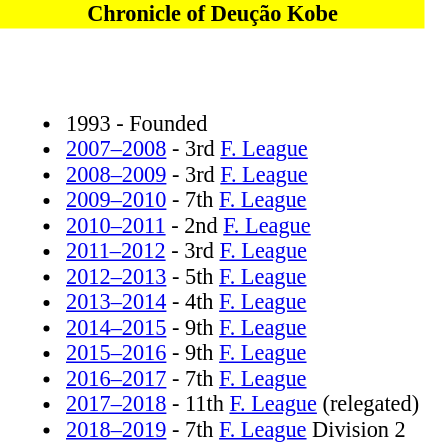<table class="toccolours" style="font-size:93%";>
<tr>
<th colspan="2" align=center bgcolor="yellow"><span> Chronicle of Deução Kobe</span></th>
</tr>
<tr>
<td><div><br><table>
<tr>
<td valign="top" width="33%"><br><ul><li>1993 - Founded</li><li><a href='#'>2007–2008</a> - 3rd <a href='#'>F. League</a></li><li><a href='#'>2008–2009</a> - 3rd <a href='#'>F. League</a></li><li><a href='#'>2009–2010</a> - 7th <a href='#'>F. League</a></li><li><a href='#'>2010–2011</a> - 2nd <a href='#'>F. League</a></li><li><a href='#'>2011–2012</a> - 3rd <a href='#'>F. League</a></li><li><a href='#'>2012–2013</a> - 5th <a href='#'>F. League</a></li><li><a href='#'>2013–2014</a> - 4th <a href='#'>F. League</a></li><li><a href='#'>2014–2015</a> - 9th <a href='#'>F. League</a></li><li><a href='#'>2015–2016</a> - 9th <a href='#'>F. League</a></li><li><a href='#'>2016–2017</a> - 7th <a href='#'>F. League</a></li><li><a href='#'>2017–2018</a> - 11th <a href='#'>F. League</a> (relegated)</li><li><a href='#'>2018–2019</a> - 7th <a href='#'>F. League</a> Division 2</li></ul></td>
</tr>
</table>
</div></td>
</tr>
</table>
